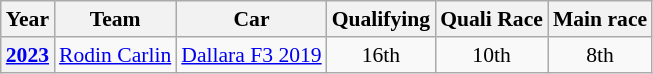<table class="wikitable" style="text-align:center; font-size:90%">
<tr>
<th>Year</th>
<th>Team</th>
<th>Car</th>
<th>Qualifying</th>
<th>Quali Race</th>
<th>Main race</th>
</tr>
<tr>
<th><a href='#'>2023</a></th>
<td align="left" nowrap> <a href='#'>Rodin Carlin</a></td>
<td align="left" nowrap><a href='#'>Dallara F3 2019</a></td>
<td>16th</td>
<td>10th</td>
<td>8th</td>
</tr>
</table>
